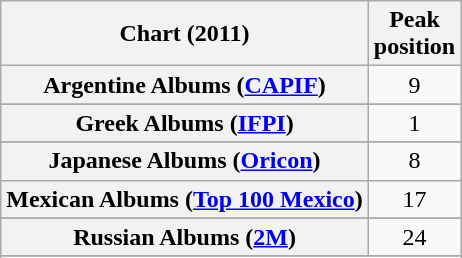<table class="wikitable sortable plainrowheaders" style="text-align:center">
<tr>
<th scope="col">Chart (2011)</th>
<th scope="col">Peak<br>position</th>
</tr>
<tr>
<th scope="row">Argentine Albums (<a href='#'>CAPIF</a>)</th>
<td>9</td>
</tr>
<tr>
</tr>
<tr>
</tr>
<tr>
</tr>
<tr>
</tr>
<tr>
</tr>
<tr>
</tr>
<tr>
</tr>
<tr>
</tr>
<tr>
</tr>
<tr>
</tr>
<tr>
</tr>
<tr>
<th scope="row">Greek Albums (<a href='#'>IFPI</a>)</th>
<td>1</td>
</tr>
<tr>
</tr>
<tr>
</tr>
<tr>
<th scope="row">Japanese Albums (<a href='#'>Oricon</a>)</th>
<td>8</td>
</tr>
<tr>
<th scope="row">Mexican Albums (<a href='#'>Top 100 Mexico</a>)</th>
<td>17</td>
</tr>
<tr>
</tr>
<tr>
</tr>
<tr>
</tr>
<tr>
</tr>
<tr>
<th scope="row">Russian Albums (<a href='#'>2M</a>)</th>
<td>24</td>
</tr>
<tr>
</tr>
<tr>
</tr>
<tr>
</tr>
<tr>
</tr>
<tr>
</tr>
<tr>
</tr>
<tr>
</tr>
<tr>
</tr>
<tr>
</tr>
<tr>
</tr>
</table>
